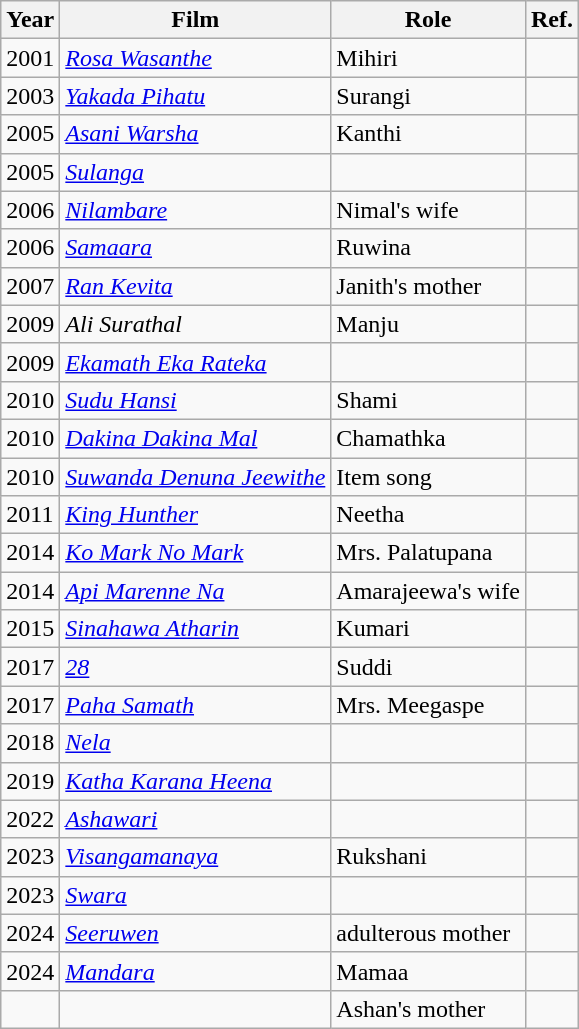<table class="wikitable">
<tr>
<th>Year</th>
<th>Film</th>
<th>Role</th>
<th>Ref.</th>
</tr>
<tr>
<td>2001</td>
<td><em><a href='#'>Rosa Wasanthe</a></em></td>
<td>Mihiri</td>
<td></td>
</tr>
<tr>
<td>2003</td>
<td><em><a href='#'>Yakada Pihatu</a></em></td>
<td>Surangi</td>
<td></td>
</tr>
<tr>
<td>2005</td>
<td><em><a href='#'>Asani Warsha</a></em></td>
<td>Kanthi</td>
<td></td>
</tr>
<tr>
<td>2005</td>
<td><em><a href='#'>Sulanga</a></em></td>
<td></td>
<td></td>
</tr>
<tr>
<td>2006</td>
<td><em><a href='#'>Nilambare</a></em></td>
<td>Nimal's wife</td>
<td></td>
</tr>
<tr>
<td>2006</td>
<td><em><a href='#'>Samaara</a></em></td>
<td>Ruwina</td>
<td></td>
</tr>
<tr>
<td>2007</td>
<td><em><a href='#'>Ran Kevita</a></em></td>
<td>Janith's mother</td>
<td></td>
</tr>
<tr>
<td>2009</td>
<td><em>Ali Surathal</em></td>
<td>Manju</td>
<td></td>
</tr>
<tr>
<td>2009</td>
<td><em><a href='#'>Ekamath Eka Rateka</a></em></td>
<td></td>
<td></td>
</tr>
<tr>
<td>2010</td>
<td><em><a href='#'>Sudu Hansi</a></em></td>
<td>Shami</td>
<td></td>
</tr>
<tr>
<td>2010</td>
<td><em><a href='#'>Dakina Dakina Mal</a></em></td>
<td>Chamathka</td>
<td></td>
</tr>
<tr>
<td>2010</td>
<td><em><a href='#'>Suwanda Denuna Jeewithe</a></em></td>
<td>Item song</td>
<td></td>
</tr>
<tr>
<td>2011</td>
<td><em><a href='#'>King Hunther</a></em></td>
<td>Neetha</td>
<td></td>
</tr>
<tr>
<td>2014</td>
<td><em><a href='#'>Ko Mark No Mark</a></em></td>
<td>Mrs. Palatupana</td>
<td></td>
</tr>
<tr>
<td>2014</td>
<td><em><a href='#'>Api Marenne Na</a></em></td>
<td>Amarajeewa's wife</td>
<td></td>
</tr>
<tr>
<td>2015</td>
<td><em><a href='#'>Sinahawa Atharin</a></em></td>
<td>Kumari</td>
<td></td>
</tr>
<tr>
<td>2017</td>
<td><em><a href='#'>28</a></em></td>
<td>Suddi</td>
<td></td>
</tr>
<tr>
<td>2017</td>
<td><em><a href='#'>Paha Samath</a></em></td>
<td>Mrs. Meegaspe</td>
<td></td>
</tr>
<tr>
<td>2018</td>
<td><em><a href='#'>Nela</a></em></td>
<td></td>
<td></td>
</tr>
<tr>
<td>2019</td>
<td><em><a href='#'>Katha Karana Heena</a></em></td>
<td></td>
<td></td>
</tr>
<tr>
<td>2022</td>
<td><em><a href='#'>Ashawari</a></em></td>
<td></td>
<td></td>
</tr>
<tr>
<td>2023</td>
<td><em><a href='#'>Visangamanaya</a></em></td>
<td>Rukshani</td>
<td></td>
</tr>
<tr>
<td>2023</td>
<td><em><a href='#'>Swara</a></em></td>
<td></td>
<td></td>
</tr>
<tr>
<td>2024</td>
<td><em><a href='#'>Seeruwen</a></em></td>
<td>adulterous mother</td>
<td></td>
</tr>
<tr>
<td>2024</td>
<td><em><a href='#'>Mandara</a></em></td>
<td>Mamaa</td>
<td></td>
</tr>
<tr>
<td></td>
<td></td>
<td>Ashan's mother</td>
<td></td>
</tr>
</table>
